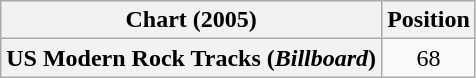<table class="wikitable plainrowheaders" style="text-align:center">
<tr>
<th>Chart (2005)</th>
<th>Position</th>
</tr>
<tr>
<th scope="row">US Modern Rock Tracks (<em>Billboard</em>)</th>
<td>68</td>
</tr>
</table>
